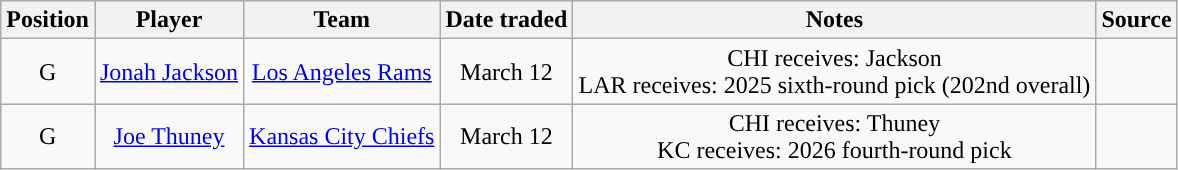<table class="wikitable" style="text-align:center">
<tr>
<th>Position</th>
<th>Player</th>
<th>Team</th>
<th>Date traded</th>
<th>Notes</th>
<th>Source</th>
</tr>
<tr>
<td>G</td>
<td><a href='#'>Jonah Jackson</a></td>
<td><a href='#'>Los Angeles Rams</a></td>
<td>March 12</td>
<td>CHI receives: Jackson<br>LAR receives: 2025 sixth-round pick (202nd overall)</td>
<td></td>
</tr>
<tr>
<td>G</td>
<td><a href='#'>Joe Thuney</a></td>
<td><a href='#'>Kansas City Chiefs</a></td>
<td>March 12</td>
<td>CHI receives: Thuney<br>KC receives: 2026 fourth-round pick</td>
<td></td>
</tr>
</table>
